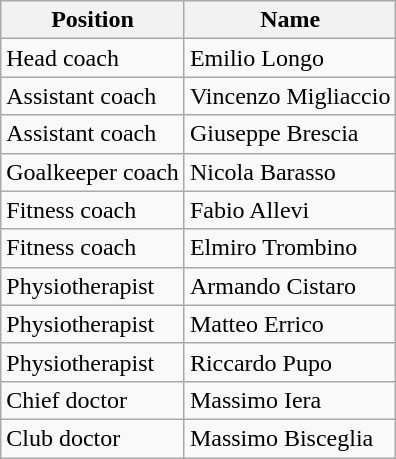<table class="wikitable">
<tr>
<th>Position</th>
<th>Name</th>
</tr>
<tr>
<td>Head coach</td>
<td> Emilio Longo</td>
</tr>
<tr>
<td>Assistant coach</td>
<td> Vincenzo Migliaccio</td>
</tr>
<tr>
<td>Assistant coach</td>
<td> Giuseppe Brescia</td>
</tr>
<tr>
<td>Goalkeeper coach</td>
<td> Nicola Barasso</td>
</tr>
<tr>
<td>Fitness coach</td>
<td> Fabio Allevi</td>
</tr>
<tr>
<td>Fitness coach</td>
<td> Elmiro Trombino</td>
</tr>
<tr>
<td>Physiotherapist</td>
<td> Armando Cistaro</td>
</tr>
<tr>
<td>Physiotherapist</td>
<td> Matteo Errico</td>
</tr>
<tr>
<td>Physiotherapist</td>
<td> Riccardo Pupo</td>
</tr>
<tr>
<td>Chief doctor</td>
<td> Massimo Iera</td>
</tr>
<tr>
<td>Club doctor</td>
<td> Massimo Bisceglia</td>
</tr>
</table>
